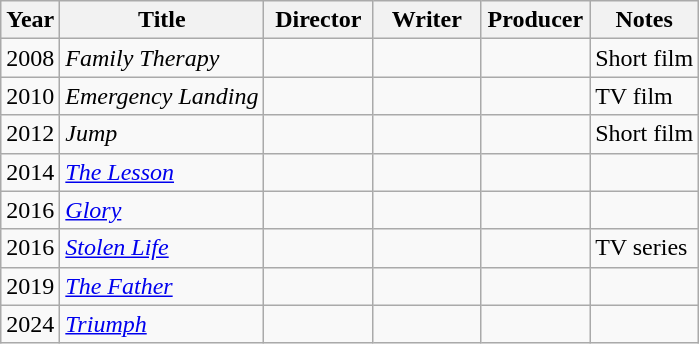<table class="wikitable">
<tr>
<th>Year</th>
<th>Title</th>
<th width=65>Director</th>
<th width=65>Writer</th>
<th width=65>Producer</th>
<th>Notes</th>
</tr>
<tr>
<td>2008</td>
<td><em>Family Therapy</em></td>
<td></td>
<td></td>
<td></td>
<td>Short film</td>
</tr>
<tr>
<td>2010</td>
<td><em>Emergency Landing</em></td>
<td></td>
<td></td>
<td></td>
<td>TV film</td>
</tr>
<tr>
<td>2012</td>
<td><em>Jump</em></td>
<td></td>
<td></td>
<td></td>
<td>Short film</td>
</tr>
<tr>
<td>2014</td>
<td><em><a href='#'>The Lesson</a></em></td>
<td></td>
<td></td>
<td></td>
<td></td>
</tr>
<tr>
<td>2016</td>
<td><em><a href='#'>Glory</a></em></td>
<td></td>
<td></td>
<td></td>
<td></td>
</tr>
<tr>
<td>2016</td>
<td><em><a href='#'>Stolen Life</a></em></td>
<td></td>
<td></td>
<td></td>
<td>TV series</td>
</tr>
<tr>
<td>2019</td>
<td><em><a href='#'>The Father</a></em></td>
<td></td>
<td></td>
<td></td>
<td></td>
</tr>
<tr>
<td>2024</td>
<td><em><a href='#'>Triumph</a></em></td>
<td></td>
<td></td>
<td></td>
<td></td>
</tr>
</table>
